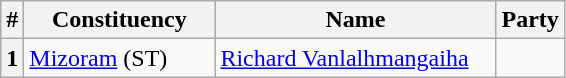<table class="wikitable sortable">
<tr>
<th>#</th>
<th style="width:120px">Constituency</th>
<th style="width:180px">Name</th>
<th colspan=2>Party</th>
</tr>
<tr>
<th>1</th>
<td><a href='#'>Mizoram</a> (ST)</td>
<td><a href='#'>Richard Vanlalhmangaiha</a></td>
<td></td>
</tr>
</table>
